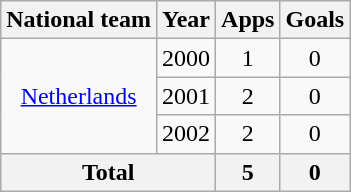<table class="wikitable" style="text-align:center">
<tr>
<th>National team</th>
<th>Year</th>
<th>Apps</th>
<th>Goals</th>
</tr>
<tr>
<td rowspan="3"><a href='#'>Netherlands</a></td>
<td>2000</td>
<td>1</td>
<td>0</td>
</tr>
<tr>
<td>2001</td>
<td>2</td>
<td>0</td>
</tr>
<tr>
<td>2002</td>
<td>2</td>
<td>0</td>
</tr>
<tr>
<th colspan="2">Total</th>
<th>5</th>
<th>0</th>
</tr>
</table>
